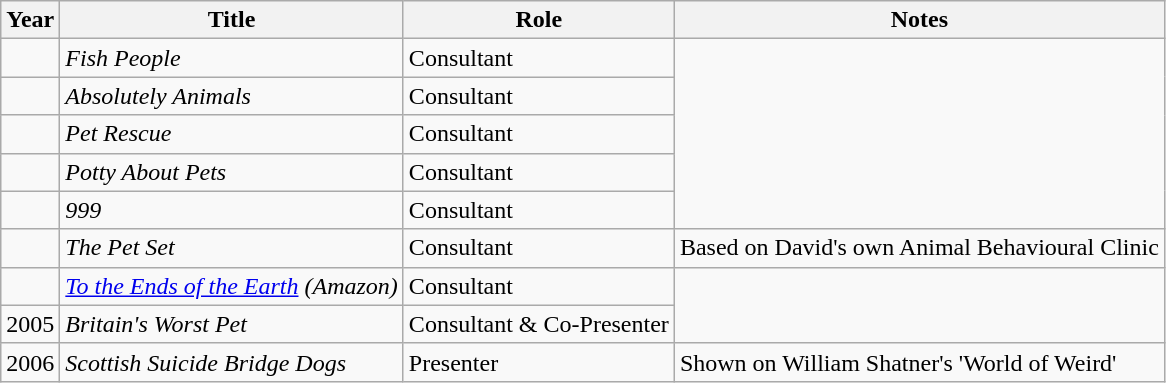<table class="wikitable">
<tr ">
<th>Year</th>
<th>Title</th>
<th>Role</th>
<th>Notes</th>
</tr>
<tr>
<td></td>
<td><em>Fish People</em></td>
<td>Consultant</td>
</tr>
<tr>
<td></td>
<td><em>Absolutely Animals</em></td>
<td>Consultant</td>
</tr>
<tr>
<td></td>
<td><em>Pet Rescue</em></td>
<td>Consultant</td>
</tr>
<tr>
<td></td>
<td><em>Potty About Pets</em></td>
<td>Consultant</td>
</tr>
<tr>
<td></td>
<td><em>999</em></td>
<td>Consultant</td>
</tr>
<tr>
<td></td>
<td><em>The Pet Set</em></td>
<td>Consultant</td>
<td>Based on David's own Animal Behavioural Clinic</td>
</tr>
<tr>
<td></td>
<td><em><a href='#'>To the Ends of the Earth</a> (Amazon)</em></td>
<td>Consultant</td>
</tr>
<tr>
<td>2005</td>
<td><em>Britain's Worst Pet</em></td>
<td>Consultant & Co-Presenter</td>
</tr>
<tr>
<td>2006</td>
<td><em>Scottish Suicide Bridge Dogs</em></td>
<td>Presenter</td>
<td>Shown on William Shatner's 'World of Weird'</td>
</tr>
</table>
